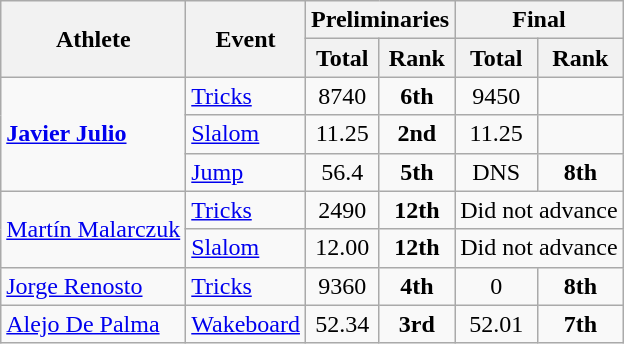<table class="wikitable" border="1">
<tr>
<th rowspan=2>Athlete</th>
<th rowspan=2>Event</th>
<th colspan=2>Preliminaries</th>
<th colspan=2>Final</th>
</tr>
<tr>
<th>Total</th>
<th>Rank</th>
<th>Total</th>
<th>Rank</th>
</tr>
<tr>
<td rowspan=3><strong><a href='#'>Javier Julio</a></strong></td>
<td><a href='#'>Tricks</a></td>
<td align=center>8740</td>
<td align=center><strong>6th</strong></td>
<td align=center>9450</td>
<td align=center></td>
</tr>
<tr>
<td><a href='#'>Slalom</a></td>
<td align=center>11.25</td>
<td align=center><strong>2nd</strong></td>
<td align=center>11.25</td>
<td align=center></td>
</tr>
<tr>
<td><a href='#'>Jump</a></td>
<td align=center>56.4</td>
<td align=center><strong>5th</strong></td>
<td align=center>DNS</td>
<td align=center><strong>8th</strong></td>
</tr>
<tr>
<td rowspan=2><a href='#'>Martín Malarczuk</a></td>
<td><a href='#'>Tricks</a></td>
<td align=center>2490</td>
<td align=center><strong>12th</strong></td>
<td colspan=2>Did not advance</td>
</tr>
<tr>
<td><a href='#'>Slalom</a></td>
<td align=center>12.00</td>
<td align=center><strong>12th</strong></td>
<td colspan=2>Did not advance</td>
</tr>
<tr>
<td><a href='#'>Jorge Renosto</a></td>
<td><a href='#'>Tricks</a></td>
<td align=center>9360</td>
<td align=center><strong>4th</strong></td>
<td align=center>0</td>
<td align=center><strong>8th</strong></td>
</tr>
<tr>
<td><a href='#'>Alejo De Palma</a></td>
<td><a href='#'>Wakeboard</a></td>
<td align=center>52.34</td>
<td align=center><strong>3rd</strong></td>
<td align=center>52.01</td>
<td align=center><strong>7th</strong></td>
</tr>
</table>
